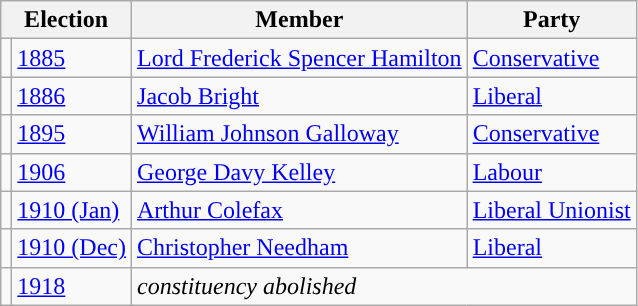<table class="wikitable">
<tr>
<th colspan="2">Election</th>
<th>Member </th>
<th>Party</th>
</tr>
<tr>
<td style="color:inherit;background-color: "></td>
<td><a href='#'>1885</a></td>
<td><a href='#'>Lord Frederick Spencer Hamilton</a></td>
<td><a href='#'>Conservative</a></td>
</tr>
<tr>
<td style="color:inherit;background-color: "></td>
<td><a href='#'>1886</a></td>
<td><a href='#'>Jacob Bright</a></td>
<td><a href='#'>Liberal</a></td>
</tr>
<tr>
<td style="color:inherit;background-color: "></td>
<td><a href='#'>1895</a></td>
<td><a href='#'>William Johnson Galloway</a></td>
<td><a href='#'>Conservative</a></td>
</tr>
<tr>
<td style="color:inherit;background-color: "></td>
<td><a href='#'>1906</a></td>
<td><a href='#'>George Davy Kelley</a></td>
<td><a href='#'>Labour</a></td>
</tr>
<tr>
<td style="color:inherit;background-color: "></td>
<td><a href='#'>1910 (Jan)</a></td>
<td><a href='#'>Arthur Colefax</a></td>
<td><a href='#'>Liberal Unionist</a></td>
</tr>
<tr>
<td style="color:inherit;background-color: "></td>
<td><a href='#'>1910 (Dec)</a></td>
<td><a href='#'>Christopher Needham</a></td>
<td><a href='#'>Liberal</a></td>
</tr>
<tr>
<td></td>
<td><a href='#'>1918</a></td>
<td colspan="2"><em>constituency abolished</em></td>
</tr>
</table>
